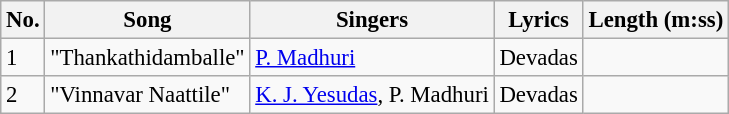<table class="wikitable" style="font-size:95%;">
<tr>
<th>No.</th>
<th>Song</th>
<th>Singers</th>
<th>Lyrics</th>
<th>Length (m:ss)</th>
</tr>
<tr>
<td>1</td>
<td>"Thankathidamballe"</td>
<td><a href='#'>P. Madhuri</a></td>
<td>Devadas</td>
<td></td>
</tr>
<tr>
<td>2</td>
<td>"Vinnavar Naattile"</td>
<td><a href='#'>K. J. Yesudas</a>, P. Madhuri</td>
<td>Devadas</td>
<td></td>
</tr>
</table>
